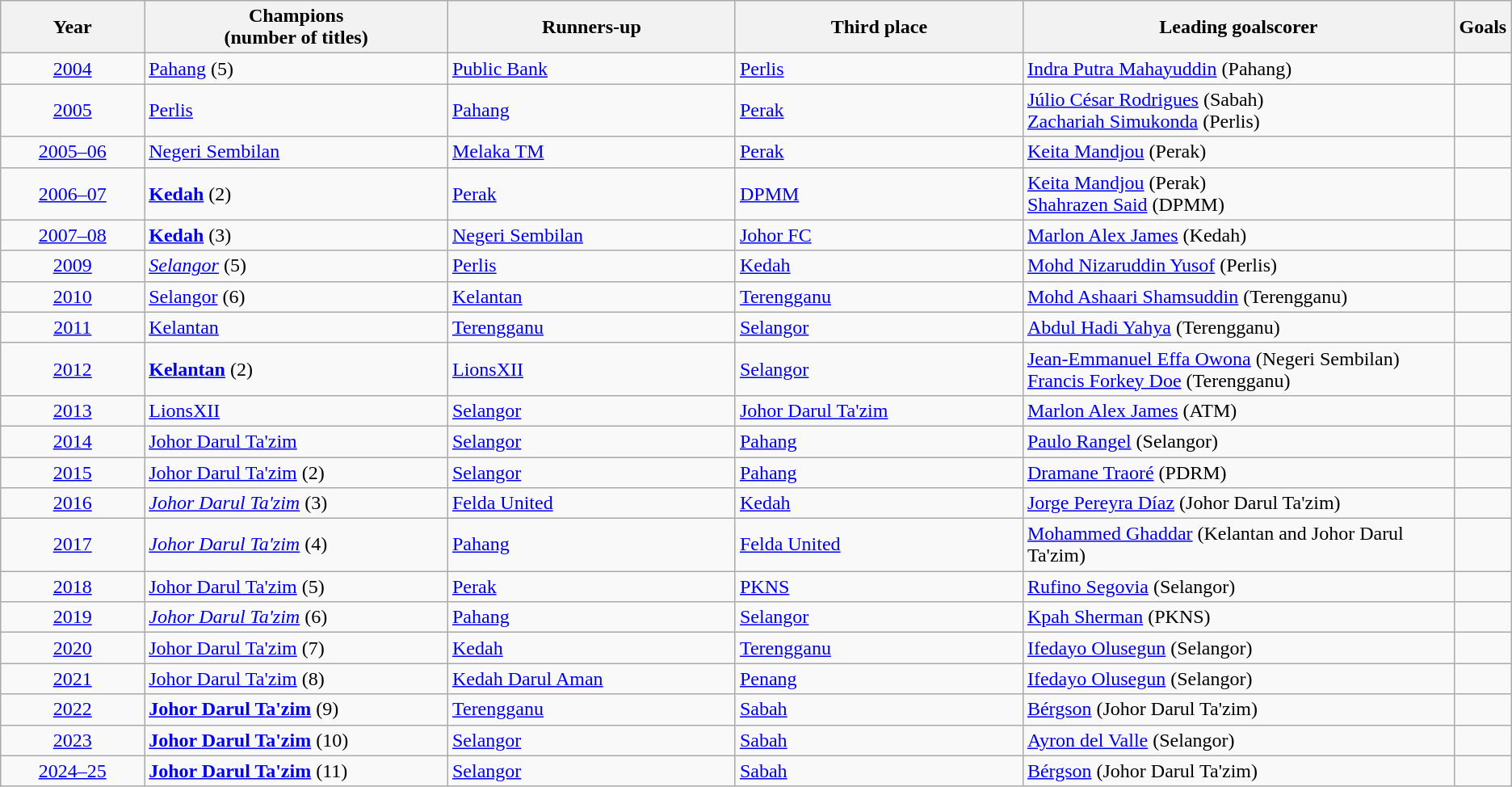<table class="wikitable">
<tr>
<th style="width:9%;">Year</th>
<th style="width:19%;">Champions<br>(number of titles)</th>
<th style="width:18%;">Runners-up</th>
<th style="width:18%;">Third place</th>
<th style="width:27%;">Leading goalscorer</th>
<th style="width:1%;">Goals</th>
</tr>
<tr>
<td align=center><a href='#'>2004</a></td>
<td><a href='#'>Pahang</a> (5)</td>
<td><a href='#'>Public Bank</a></td>
<td><a href='#'>Perlis</a></td>
<td><a href='#'>Indra Putra Mahayuddin</a> (Pahang)</td>
<td></td>
</tr>
<tr>
<td align=center><a href='#'>2005</a></td>
<td><a href='#'>Perlis</a></td>
<td><a href='#'>Pahang</a></td>
<td><a href='#'>Perak</a></td>
<td><a href='#'>Júlio César Rodrigues</a> (Sabah) <br> <a href='#'>Zachariah Simukonda</a> (Perlis)</td>
<td></td>
</tr>
<tr>
<td align=center><a href='#'>2005–06</a></td>
<td><a href='#'>Negeri Sembilan</a></td>
<td><a href='#'>Melaka TM</a></td>
<td><a href='#'>Perak</a></td>
<td><a href='#'>Keita Mandjou</a> (Perak)</td>
<td></td>
</tr>
<tr>
<td align=center><a href='#'>2006–07</a></td>
<td><strong><a href='#'>Kedah</a></strong> (2)</td>
<td><a href='#'>Perak</a></td>
<td><a href='#'>DPMM</a></td>
<td><a href='#'>Keita Mandjou</a> (Perak)<br> <a href='#'>Shahrazen Said</a> (DPMM)</td>
<td></td>
</tr>
<tr>
<td align=center><a href='#'>2007–08</a></td>
<td><strong><a href='#'>Kedah</a></strong> (3)</td>
<td><a href='#'>Negeri Sembilan</a></td>
<td><a href='#'>Johor FC</a></td>
<td><a href='#'>Marlon Alex James</a> (Kedah)</td>
<td></td>
</tr>
<tr>
<td align=center><a href='#'>2009</a></td>
<td><em><a href='#'>Selangor</a></em> (5)</td>
<td><a href='#'>Perlis</a></td>
<td><a href='#'>Kedah</a></td>
<td><a href='#'>Mohd Nizaruddin Yusof</a> (Perlis)</td>
<td></td>
</tr>
<tr>
<td align=center><a href='#'>2010</a></td>
<td><a href='#'>Selangor</a> (6)</td>
<td><a href='#'>Kelantan</a></td>
<td><a href='#'>Terengganu</a></td>
<td><a href='#'>Mohd Ashaari Shamsuddin</a> (Terengganu)</td>
<td></td>
</tr>
<tr>
<td align=center><a href='#'>2011</a></td>
<td><a href='#'>Kelantan</a></td>
<td><a href='#'>Terengganu</a></td>
<td><a href='#'>Selangor</a></td>
<td><a href='#'>Abdul Hadi Yahya</a> (Terengganu)</td>
<td></td>
</tr>
<tr>
<td align=center><a href='#'>2012</a></td>
<td><strong><a href='#'>Kelantan</a></strong> (2)</td>
<td><a href='#'>LionsXII</a></td>
<td><a href='#'>Selangor</a></td>
<td><a href='#'>Jean-Emmanuel Effa Owona</a> (Negeri Sembilan)<br> <a href='#'>Francis Forkey Doe</a> (Terengganu)</td>
<td></td>
</tr>
<tr>
<td align=center><a href='#'>2013</a></td>
<td><a href='#'>LionsXII</a></td>
<td><a href='#'>Selangor</a></td>
<td><a href='#'>Johor Darul Ta'zim</a></td>
<td><a href='#'>Marlon Alex James</a> (ATM)</td>
<td></td>
</tr>
<tr>
<td align=center><a href='#'>2014</a></td>
<td><a href='#'>Johor Darul Ta'zim</a></td>
<td><a href='#'>Selangor</a></td>
<td><a href='#'>Pahang</a></td>
<td><a href='#'>Paulo Rangel</a> (Selangor)</td>
<td></td>
</tr>
<tr>
<td align=center><a href='#'>2015</a></td>
<td><a href='#'>Johor Darul Ta'zim</a> (2)</td>
<td><a href='#'>Selangor</a></td>
<td><a href='#'>Pahang</a></td>
<td><a href='#'>Dramane Traoré</a> (PDRM)</td>
<td></td>
</tr>
<tr>
<td align=center><a href='#'>2016</a></td>
<td><em><a href='#'>Johor Darul Ta'zim</a></em> (3)</td>
<td><a href='#'>Felda United</a></td>
<td><a href='#'>Kedah</a></td>
<td><a href='#'>Jorge Pereyra Díaz</a> (Johor Darul Ta'zim)</td>
<td></td>
</tr>
<tr>
<td align=center><a href='#'>2017</a></td>
<td><em><a href='#'>Johor Darul Ta'zim</a></em> (4)</td>
<td><a href='#'>Pahang</a></td>
<td><a href='#'>Felda United</a></td>
<td><a href='#'>Mohammed Ghaddar</a> (Kelantan and Johor Darul Ta'zim)</td>
<td></td>
</tr>
<tr>
<td align=center><a href='#'>2018</a></td>
<td><a href='#'>Johor Darul Ta'zim</a> (5)</td>
<td><a href='#'>Perak</a></td>
<td><a href='#'>PKNS</a></td>
<td><a href='#'>Rufino Segovia</a> (Selangor)</td>
<td></td>
</tr>
<tr>
<td align=center><a href='#'>2019</a></td>
<td><em><a href='#'>Johor Darul Ta'zim</a></em> (6)</td>
<td><a href='#'>Pahang</a></td>
<td><a href='#'>Selangor</a></td>
<td><a href='#'>Kpah Sherman</a> (PKNS)</td>
<td></td>
</tr>
<tr>
<td align=center><a href='#'>2020</a></td>
<td><a href='#'>Johor Darul Ta'zim</a> (7)</td>
<td><a href='#'>Kedah</a></td>
<td><a href='#'>Terengganu</a></td>
<td><a href='#'>Ifedayo Olusegun</a> (Selangor)</td>
<td></td>
</tr>
<tr>
<td align=center><a href='#'>2021</a></td>
<td><a href='#'>Johor Darul Ta'zim</a> (8)</td>
<td><a href='#'>Kedah Darul Aman</a></td>
<td><a href='#'>Penang</a></td>
<td><a href='#'>Ifedayo Olusegun</a> (Selangor)</td>
<td></td>
</tr>
<tr>
<td align=center><a href='#'>2022</a></td>
<td><strong><a href='#'>Johor Darul Ta'zim</a></strong> (9)</td>
<td><a href='#'>Terengganu</a></td>
<td><a href='#'>Sabah</a></td>
<td><a href='#'>Bérgson</a> (Johor Darul Ta'zim)</td>
<td></td>
</tr>
<tr>
<td align=center><a href='#'>2023</a></td>
<td><strong><a href='#'>Johor Darul Ta'zim</a></strong> (10)</td>
<td><a href='#'>Selangor</a></td>
<td><a href='#'>Sabah</a></td>
<td><a href='#'>Ayron del Valle</a> (Selangor)</td>
<td></td>
</tr>
<tr>
<td align=center><a href='#'>2024–25</a></td>
<td><strong><a href='#'>Johor Darul Ta'zim</a></strong> (11)</td>
<td><a href='#'>Selangor</a></td>
<td><a href='#'>Sabah</a></td>
<td><a href='#'>Bérgson</a> (Johor Darul Ta'zim)</td>
<td></td>
</tr>
</table>
